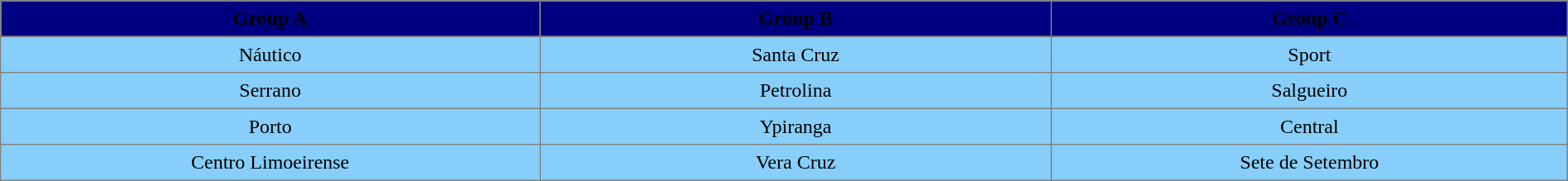<table border=1 cellpadding="5" cellspacing="0" align="center" style="border-collapse: collapse;">
<tr>
<th style="background:#000080;" width="5%"><span>Group A</span></th>
<th style="background:#000080;" width="5%"><span>Group B</span></th>
<th style="background:#000080;" width="5%"><span>Group C</span></th>
</tr>
<tr>
</tr>
<tr style="background: #87cefa;">
<td align="center">Náutico</td>
<td align="center">Santa Cruz</td>
<td align="center">Sport</td>
</tr>
<tr style="background: #87cefa;">
<td align="center">Serrano</td>
<td align="center">Petrolina</td>
<td align="center">Salgueiro</td>
</tr>
<tr style="background: #87cefa;">
<td align="center">Porto</td>
<td align="center">Ypiranga</td>
<td align="center">Central</td>
</tr>
<tr style="background: #87cefa;">
<td align="center">Centro Limoeirense</td>
<td align="center">Vera Cruz</td>
<td align="center">Sete de Setembro</td>
</tr>
</table>
